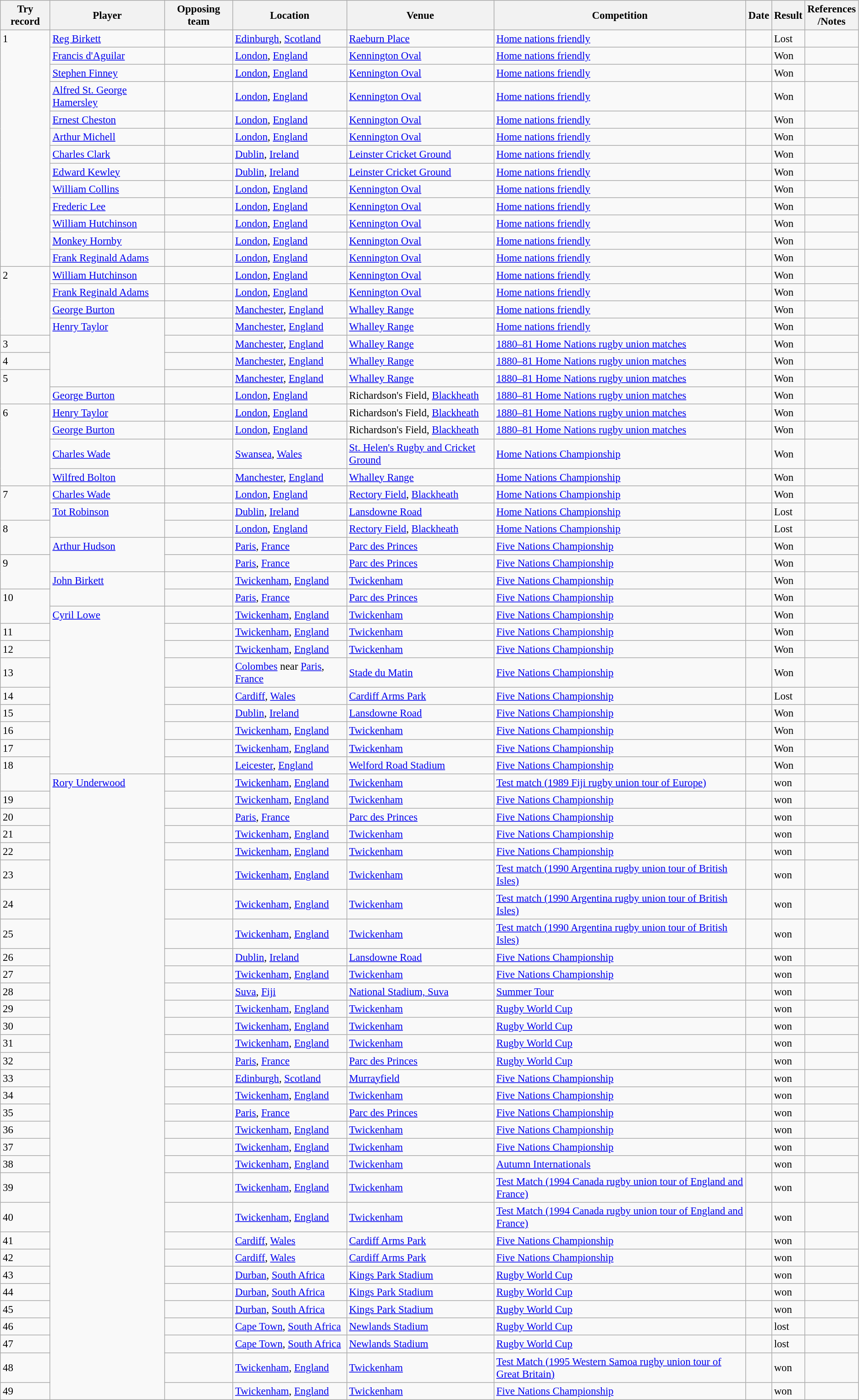<table class="wikitable" style="font-size:95%">
<tr>
<th>Try record</th>
<th>Player</th>
<th>Opposing team</th>
<th>Location</th>
<th>Venue</th>
<th>Competition</th>
<th>Date</th>
<th>Result</th>
<th>References<br>/Notes</th>
</tr>
<tr>
<td rowspan="13" style="vertical-align:top;">1</td>
<td><a href='#'>Reg Birkett</a></td>
<td></td>
<td><a href='#'>Edinburgh</a>, <a href='#'>Scotland</a></td>
<td><a href='#'>Raeburn Place</a></td>
<td><a href='#'>Home nations friendly</a></td>
<td></td>
<td>Lost</td>
<td></td>
</tr>
<tr>
<td><a href='#'>Francis d'Aguilar</a></td>
<td></td>
<td><a href='#'>London</a>, <a href='#'>England</a></td>
<td><a href='#'>Kennington Oval</a></td>
<td><a href='#'>Home nations friendly</a></td>
<td></td>
<td>Won</td>
<td></td>
</tr>
<tr>
<td><a href='#'>Stephen Finney</a></td>
<td></td>
<td><a href='#'>London</a>, <a href='#'>England</a></td>
<td><a href='#'>Kennington Oval</a></td>
<td><a href='#'>Home nations friendly</a></td>
<td></td>
<td>Won</td>
<td></td>
</tr>
<tr>
<td><a href='#'>Alfred St. George Hamersley</a></td>
<td></td>
<td><a href='#'>London</a>, <a href='#'>England</a></td>
<td><a href='#'>Kennington Oval</a></td>
<td><a href='#'>Home nations friendly</a></td>
<td></td>
<td>Won</td>
<td></td>
</tr>
<tr>
<td><a href='#'>Ernest Cheston</a></td>
<td></td>
<td><a href='#'>London</a>, <a href='#'>England</a></td>
<td><a href='#'>Kennington Oval</a></td>
<td><a href='#'>Home nations friendly</a></td>
<td></td>
<td>Won</td>
<td></td>
</tr>
<tr>
<td><a href='#'>Arthur Michell</a></td>
<td></td>
<td><a href='#'>London</a>, <a href='#'>England</a></td>
<td><a href='#'>Kennington Oval</a></td>
<td><a href='#'>Home nations friendly</a></td>
<td></td>
<td>Won</td>
<td></td>
</tr>
<tr>
<td><a href='#'>Charles Clark</a></td>
<td></td>
<td><a href='#'>Dublin</a>, <a href='#'>Ireland</a></td>
<td><a href='#'>Leinster Cricket Ground</a></td>
<td><a href='#'>Home nations friendly</a></td>
<td></td>
<td>Won</td>
<td></td>
</tr>
<tr>
<td><a href='#'>Edward Kewley</a></td>
<td></td>
<td><a href='#'>Dublin</a>, <a href='#'>Ireland</a></td>
<td><a href='#'>Leinster Cricket Ground</a></td>
<td><a href='#'>Home nations friendly</a></td>
<td></td>
<td>Won</td>
<td></td>
</tr>
<tr>
<td><a href='#'>William Collins</a></td>
<td></td>
<td><a href='#'>London</a>, <a href='#'>England</a></td>
<td><a href='#'>Kennington Oval</a></td>
<td><a href='#'>Home nations friendly</a></td>
<td></td>
<td>Won</td>
<td></td>
</tr>
<tr>
<td><a href='#'>Frederic Lee</a></td>
<td></td>
<td><a href='#'>London</a>, <a href='#'>England</a></td>
<td><a href='#'>Kennington Oval</a></td>
<td><a href='#'>Home nations friendly</a></td>
<td></td>
<td>Won</td>
<td></td>
</tr>
<tr>
<td><a href='#'>William Hutchinson</a></td>
<td></td>
<td><a href='#'>London</a>, <a href='#'>England</a></td>
<td><a href='#'>Kennington Oval</a></td>
<td><a href='#'>Home nations friendly</a></td>
<td></td>
<td>Won</td>
<td></td>
</tr>
<tr>
<td><a href='#'>Monkey Hornby</a></td>
<td></td>
<td><a href='#'>London</a>, <a href='#'>England</a></td>
<td><a href='#'>Kennington Oval</a></td>
<td><a href='#'>Home nations friendly</a></td>
<td></td>
<td>Won</td>
<td></td>
</tr>
<tr>
<td><a href='#'>Frank Reginald Adams</a></td>
<td></td>
<td><a href='#'>London</a>, <a href='#'>England</a></td>
<td><a href='#'>Kennington Oval</a></td>
<td><a href='#'>Home nations friendly</a></td>
<td></td>
<td>Won</td>
<td></td>
</tr>
<tr>
<td rowspan="4" style="vertical-align:top;">2</td>
<td><a href='#'>William Hutchinson</a></td>
<td></td>
<td><a href='#'>London</a>, <a href='#'>England</a></td>
<td><a href='#'>Kennington Oval</a></td>
<td><a href='#'>Home nations friendly</a></td>
<td></td>
<td>Won</td>
<td></td>
</tr>
<tr>
<td><a href='#'>Frank Reginald Adams</a></td>
<td></td>
<td><a href='#'>London</a>, <a href='#'>England</a></td>
<td><a href='#'>Kennington Oval</a></td>
<td><a href='#'>Home nations friendly</a></td>
<td></td>
<td>Won</td>
<td></td>
</tr>
<tr>
<td><a href='#'>George Burton</a></td>
<td></td>
<td><a href='#'>Manchester</a>, <a href='#'>England</a></td>
<td><a href='#'>Whalley Range</a></td>
<td><a href='#'>Home nations friendly</a></td>
<td></td>
<td>Won</td>
<td></td>
</tr>
<tr>
<td rowspan="4" style="vertical-align:top;"><a href='#'>Henry Taylor</a></td>
<td></td>
<td><a href='#'>Manchester</a>, <a href='#'>England</a></td>
<td><a href='#'>Whalley Range</a></td>
<td><a href='#'>Home nations friendly</a></td>
<td></td>
<td>Won</td>
<td></td>
</tr>
<tr>
<td>3</td>
<td></td>
<td><a href='#'>Manchester</a>, <a href='#'>England</a></td>
<td><a href='#'>Whalley Range</a></td>
<td><a href='#'>1880–81 Home Nations rugby union matches</a></td>
<td></td>
<td>Won</td>
<td></td>
</tr>
<tr>
<td>4</td>
<td></td>
<td><a href='#'>Manchester</a>, <a href='#'>England</a></td>
<td><a href='#'>Whalley Range</a></td>
<td><a href='#'>1880–81 Home Nations rugby union matches</a></td>
<td></td>
<td>Won</td>
<td></td>
</tr>
<tr>
<td rowspan="2" style="vertical-align:top;">5</td>
<td></td>
<td><a href='#'>Manchester</a>, <a href='#'>England</a></td>
<td><a href='#'>Whalley Range</a></td>
<td><a href='#'>1880–81 Home Nations rugby union matches</a></td>
<td></td>
<td>Won</td>
<td></td>
</tr>
<tr>
<td><a href='#'>George Burton</a></td>
<td></td>
<td><a href='#'>London</a>, <a href='#'>England</a></td>
<td>Richardson's Field, <a href='#'>Blackheath</a></td>
<td><a href='#'>1880–81 Home Nations rugby union matches</a></td>
<td></td>
<td>Won</td>
<td></td>
</tr>
<tr>
<td rowspan="4" style="vertical-align:top;">6</td>
<td><a href='#'>Henry Taylor</a></td>
<td></td>
<td><a href='#'>London</a>, <a href='#'>England</a></td>
<td>Richardson's Field, <a href='#'>Blackheath</a></td>
<td><a href='#'>1880–81 Home Nations rugby union matches</a></td>
<td></td>
<td>Won</td>
<td></td>
</tr>
<tr>
<td><a href='#'>George Burton</a></td>
<td></td>
<td><a href='#'>London</a>, <a href='#'>England</a></td>
<td>Richardson's Field, <a href='#'>Blackheath</a></td>
<td><a href='#'>1880–81 Home Nations rugby union matches</a></td>
<td></td>
<td>Won</td>
<td></td>
</tr>
<tr>
<td><a href='#'>Charles Wade</a></td>
<td></td>
<td><a href='#'>Swansea</a>, <a href='#'>Wales</a></td>
<td><a href='#'>St. Helen's Rugby and Cricket Ground</a></td>
<td><a href='#'>Home Nations Championship</a></td>
<td></td>
<td>Won</td>
<td></td>
</tr>
<tr>
<td><a href='#'>Wilfred Bolton</a></td>
<td></td>
<td><a href='#'>Manchester</a>, <a href='#'>England</a></td>
<td><a href='#'>Whalley Range</a></td>
<td><a href='#'>Home Nations Championship</a></td>
<td></td>
<td>Won</td>
<td></td>
</tr>
<tr>
<td rowspan="2" style="vertical-align:top;">7</td>
<td><a href='#'>Charles Wade</a></td>
<td></td>
<td><a href='#'>London</a>, <a href='#'>England</a></td>
<td><a href='#'>Rectory Field</a>, <a href='#'>Blackheath</a></td>
<td><a href='#'>Home Nations Championship</a></td>
<td></td>
<td>Won</td>
<td></td>
</tr>
<tr>
<td rowspan="2" style="vertical-align:top;"><a href='#'>Tot Robinson</a></td>
<td></td>
<td><a href='#'>Dublin</a>, <a href='#'>Ireland</a></td>
<td><a href='#'>Lansdowne Road</a></td>
<td><a href='#'>Home Nations Championship</a></td>
<td></td>
<td>Lost</td>
<td></td>
</tr>
<tr>
<td rowspan="2" style="vertical-align:top;">8</td>
<td></td>
<td><a href='#'>London</a>, <a href='#'>England</a></td>
<td><a href='#'>Rectory Field</a>, <a href='#'>Blackheath</a></td>
<td><a href='#'>Home Nations Championship</a></td>
<td></td>
<td>Lost</td>
<td></td>
</tr>
<tr>
<td rowspan="2" style="vertical-align:top;"><a href='#'>Arthur Hudson</a></td>
<td></td>
<td><a href='#'>Paris</a>, <a href='#'>France</a></td>
<td><a href='#'>Parc des Princes</a></td>
<td><a href='#'>Five Nations Championship</a></td>
<td></td>
<td>Won</td>
<td></td>
</tr>
<tr>
<td rowspan="2" style="vertical-align:top;">9</td>
<td></td>
<td><a href='#'>Paris</a>, <a href='#'>France</a></td>
<td><a href='#'>Parc des Princes</a></td>
<td><a href='#'>Five Nations Championship</a></td>
<td></td>
<td>Won</td>
<td></td>
</tr>
<tr>
<td rowspan="2" style="vertical-align:top;"><a href='#'>John Birkett</a></td>
<td></td>
<td><a href='#'>Twickenham</a>, <a href='#'>England</a></td>
<td><a href='#'>Twickenham</a></td>
<td><a href='#'>Five Nations Championship</a></td>
<td></td>
<td>Won</td>
<td></td>
</tr>
<tr>
<td rowspan="2" style="vertical-align:top;">10</td>
<td></td>
<td><a href='#'>Paris</a>, <a href='#'>France</a></td>
<td><a href='#'>Parc des Princes</a></td>
<td><a href='#'>Five Nations Championship</a></td>
<td></td>
<td>Won</td>
<td></td>
</tr>
<tr>
<td rowspan="9" style="vertical-align:top;"><a href='#'>Cyril Lowe</a></td>
<td></td>
<td><a href='#'>Twickenham</a>, <a href='#'>England</a></td>
<td><a href='#'>Twickenham</a></td>
<td><a href='#'>Five Nations Championship</a></td>
<td></td>
<td>Won</td>
<td></td>
</tr>
<tr>
<td>11</td>
<td></td>
<td><a href='#'>Twickenham</a>, <a href='#'>England</a></td>
<td><a href='#'>Twickenham</a></td>
<td><a href='#'>Five Nations Championship</a></td>
<td></td>
<td>Won</td>
<td></td>
</tr>
<tr>
<td>12</td>
<td></td>
<td><a href='#'>Twickenham</a>, <a href='#'>England</a></td>
<td><a href='#'>Twickenham</a></td>
<td><a href='#'>Five Nations Championship</a></td>
<td></td>
<td>Won</td>
<td></td>
</tr>
<tr>
<td>13</td>
<td></td>
<td><a href='#'>Colombes</a> near <a href='#'>Paris</a>, <a href='#'>France</a></td>
<td><a href='#'>Stade du Matin</a></td>
<td><a href='#'>Five Nations Championship</a></td>
<td></td>
<td>Won</td>
<td></td>
</tr>
<tr>
<td>14</td>
<td></td>
<td><a href='#'>Cardiff</a>, <a href='#'>Wales</a></td>
<td><a href='#'>Cardiff Arms Park</a></td>
<td><a href='#'>Five Nations Championship</a></td>
<td></td>
<td>Lost</td>
<td></td>
</tr>
<tr>
<td>15</td>
<td></td>
<td><a href='#'>Dublin</a>, <a href='#'>Ireland</a></td>
<td><a href='#'>Lansdowne Road</a></td>
<td><a href='#'>Five Nations Championship</a></td>
<td></td>
<td>Won</td>
<td></td>
</tr>
<tr>
<td>16</td>
<td></td>
<td><a href='#'>Twickenham</a>, <a href='#'>England</a></td>
<td><a href='#'>Twickenham</a></td>
<td><a href='#'>Five Nations Championship</a></td>
<td></td>
<td>Won</td>
<td></td>
</tr>
<tr>
<td>17</td>
<td></td>
<td><a href='#'>Twickenham</a>, <a href='#'>England</a></td>
<td><a href='#'>Twickenham</a></td>
<td><a href='#'>Five Nations Championship</a></td>
<td></td>
<td>Won</td>
<td></td>
</tr>
<tr>
<td rowspan="2" style="vertical-align:top;">18</td>
<td></td>
<td><a href='#'>Leicester</a>, <a href='#'>England</a></td>
<td><a href='#'>Welford Road Stadium</a></td>
<td><a href='#'>Five Nations Championship</a></td>
<td></td>
<td>Won</td>
<td></td>
</tr>
<tr>
<td rowspan="32" style="vertical-align:top;"><a href='#'>Rory Underwood</a></td>
<td></td>
<td><a href='#'>Twickenham</a>, <a href='#'>England</a></td>
<td><a href='#'>Twickenham</a></td>
<td><a href='#'>Test match (1989 Fiji rugby union tour of Europe)</a></td>
<td></td>
<td>won</td>
<td></td>
</tr>
<tr>
<td>19</td>
<td></td>
<td><a href='#'>Twickenham</a>, <a href='#'>England</a></td>
<td><a href='#'>Twickenham</a></td>
<td><a href='#'>Five Nations Championship</a></td>
<td></td>
<td>won</td>
<td></td>
</tr>
<tr>
<td>20</td>
<td></td>
<td><a href='#'>Paris</a>, <a href='#'>France</a></td>
<td><a href='#'>Parc des Princes</a></td>
<td><a href='#'>Five Nations Championship</a></td>
<td></td>
<td>won</td>
<td></td>
</tr>
<tr>
<td>21</td>
<td></td>
<td><a href='#'>Twickenham</a>, <a href='#'>England</a></td>
<td><a href='#'>Twickenham</a></td>
<td><a href='#'>Five Nations Championship</a></td>
<td></td>
<td>won</td>
<td></td>
</tr>
<tr>
<td>22</td>
<td></td>
<td><a href='#'>Twickenham</a>, <a href='#'>England</a></td>
<td><a href='#'>Twickenham</a></td>
<td><a href='#'>Five Nations Championship</a></td>
<td></td>
<td>won</td>
<td></td>
</tr>
<tr>
<td>23</td>
<td></td>
<td><a href='#'>Twickenham</a>, <a href='#'>England</a></td>
<td><a href='#'>Twickenham</a></td>
<td><a href='#'>Test match (1990 Argentina rugby union tour of British Isles)</a></td>
<td></td>
<td>won</td>
<td></td>
</tr>
<tr>
<td>24</td>
<td></td>
<td><a href='#'>Twickenham</a>, <a href='#'>England</a></td>
<td><a href='#'>Twickenham</a></td>
<td><a href='#'>Test match (1990 Argentina rugby union tour of British Isles)</a></td>
<td></td>
<td>won</td>
<td></td>
</tr>
<tr>
<td>25</td>
<td></td>
<td><a href='#'>Twickenham</a>, <a href='#'>England</a></td>
<td><a href='#'>Twickenham</a></td>
<td><a href='#'>Test match (1990 Argentina rugby union tour of British Isles)</a></td>
<td></td>
<td>won</td>
<td></td>
</tr>
<tr>
<td>26</td>
<td></td>
<td><a href='#'>Dublin</a>, <a href='#'>Ireland</a></td>
<td><a href='#'>Lansdowne Road</a></td>
<td><a href='#'>Five Nations Championship</a></td>
<td></td>
<td>won</td>
<td></td>
</tr>
<tr>
<td>27</td>
<td></td>
<td><a href='#'>Twickenham</a>, <a href='#'>England</a></td>
<td><a href='#'>Twickenham</a></td>
<td><a href='#'>Five Nations Championship</a></td>
<td></td>
<td>won</td>
<td></td>
</tr>
<tr>
<td>28</td>
<td></td>
<td><a href='#'>Suva</a>, <a href='#'>Fiji</a></td>
<td><a href='#'>National Stadium, Suva</a></td>
<td><a href='#'>Summer Tour</a></td>
<td></td>
<td>won</td>
<td></td>
</tr>
<tr>
<td>29</td>
<td></td>
<td><a href='#'>Twickenham</a>, <a href='#'>England</a></td>
<td><a href='#'>Twickenham</a></td>
<td><a href='#'>Rugby World Cup</a></td>
<td></td>
<td>won</td>
<td></td>
</tr>
<tr>
<td>30</td>
<td></td>
<td><a href='#'>Twickenham</a>, <a href='#'>England</a></td>
<td><a href='#'>Twickenham</a></td>
<td><a href='#'>Rugby World Cup</a></td>
<td></td>
<td>won</td>
<td></td>
</tr>
<tr>
<td>31</td>
<td></td>
<td><a href='#'>Twickenham</a>, <a href='#'>England</a></td>
<td><a href='#'>Twickenham</a></td>
<td><a href='#'>Rugby World Cup</a></td>
<td></td>
<td>won</td>
<td></td>
</tr>
<tr>
<td>32</td>
<td></td>
<td><a href='#'>Paris</a>, <a href='#'>France</a></td>
<td><a href='#'>Parc des Princes</a></td>
<td><a href='#'>Rugby World Cup</a></td>
<td></td>
<td>won</td>
<td></td>
</tr>
<tr>
<td>33</td>
<td></td>
<td><a href='#'>Edinburgh</a>, <a href='#'>Scotland</a></td>
<td><a href='#'>Murrayfield</a></td>
<td><a href='#'>Five Nations Championship</a></td>
<td></td>
<td>won</td>
<td></td>
</tr>
<tr>
<td>34</td>
<td></td>
<td><a href='#'>Twickenham</a>, <a href='#'>England</a></td>
<td><a href='#'>Twickenham</a></td>
<td><a href='#'>Five Nations Championship</a></td>
<td></td>
<td>won</td>
<td></td>
</tr>
<tr>
<td>35</td>
<td></td>
<td><a href='#'>Paris</a>, <a href='#'>France</a></td>
<td><a href='#'>Parc des Princes</a></td>
<td><a href='#'>Five Nations Championship</a></td>
<td></td>
<td>won</td>
<td></td>
</tr>
<tr>
<td>36</td>
<td></td>
<td><a href='#'>Twickenham</a>, <a href='#'>England</a></td>
<td><a href='#'>Twickenham</a></td>
<td><a href='#'>Five Nations Championship</a></td>
<td></td>
<td>won</td>
<td></td>
</tr>
<tr>
<td>37</td>
<td></td>
<td><a href='#'>Twickenham</a>, <a href='#'>England</a></td>
<td><a href='#'>Twickenham</a></td>
<td><a href='#'>Five Nations Championship</a></td>
<td></td>
<td>won</td>
<td></td>
</tr>
<tr>
<td>38</td>
<td></td>
<td><a href='#'>Twickenham</a>, <a href='#'>England</a></td>
<td><a href='#'>Twickenham</a></td>
<td><a href='#'>Autumn Internationals</a></td>
<td></td>
<td>won</td>
<td></td>
</tr>
<tr>
<td>39</td>
<td></td>
<td><a href='#'>Twickenham</a>, <a href='#'>England</a></td>
<td><a href='#'>Twickenham</a></td>
<td><a href='#'>Test Match (1994 Canada rugby union tour of England and France)</a></td>
<td></td>
<td>won</td>
<td></td>
</tr>
<tr>
<td>40</td>
<td></td>
<td><a href='#'>Twickenham</a>, <a href='#'>England</a></td>
<td><a href='#'>Twickenham</a></td>
<td><a href='#'>Test Match (1994 Canada rugby union tour of England and France)</a></td>
<td></td>
<td>won</td>
<td></td>
</tr>
<tr>
<td>41</td>
<td></td>
<td><a href='#'>Cardiff</a>, <a href='#'>Wales</a></td>
<td><a href='#'>Cardiff Arms Park</a></td>
<td><a href='#'>Five Nations Championship</a></td>
<td></td>
<td>won</td>
<td></td>
</tr>
<tr>
<td>42</td>
<td></td>
<td><a href='#'>Cardiff</a>, <a href='#'>Wales</a></td>
<td><a href='#'>Cardiff Arms Park</a></td>
<td><a href='#'>Five Nations Championship</a></td>
<td></td>
<td>won</td>
<td></td>
</tr>
<tr>
<td>43</td>
<td></td>
<td><a href='#'>Durban</a>, <a href='#'>South Africa</a></td>
<td><a href='#'>Kings Park Stadium</a></td>
<td><a href='#'>Rugby World Cup</a></td>
<td></td>
<td>won</td>
<td></td>
</tr>
<tr>
<td>44</td>
<td></td>
<td><a href='#'>Durban</a>, <a href='#'>South Africa</a></td>
<td><a href='#'>Kings Park Stadium</a></td>
<td><a href='#'>Rugby World Cup</a></td>
<td></td>
<td>won</td>
<td></td>
</tr>
<tr>
<td>45</td>
<td></td>
<td><a href='#'>Durban</a>, <a href='#'>South Africa</a></td>
<td><a href='#'>Kings Park Stadium</a></td>
<td><a href='#'>Rugby World Cup</a></td>
<td></td>
<td>won</td>
<td></td>
</tr>
<tr>
<td>46</td>
<td></td>
<td><a href='#'>Cape Town</a>, <a href='#'>South Africa</a></td>
<td><a href='#'>Newlands Stadium</a></td>
<td><a href='#'>Rugby World Cup</a></td>
<td></td>
<td>lost</td>
<td></td>
</tr>
<tr>
<td>47</td>
<td></td>
<td><a href='#'>Cape Town</a>, <a href='#'>South Africa</a></td>
<td><a href='#'>Newlands Stadium</a></td>
<td><a href='#'>Rugby World Cup</a></td>
<td></td>
<td>lost</td>
<td></td>
</tr>
<tr>
<td>48</td>
<td></td>
<td><a href='#'>Twickenham</a>, <a href='#'>England</a></td>
<td><a href='#'>Twickenham</a></td>
<td><a href='#'>Test Match (1995 Western Samoa rugby union tour of Great Britain)</a></td>
<td></td>
<td>won</td>
<td></td>
</tr>
<tr>
<td>49</td>
<td></td>
<td><a href='#'>Twickenham</a>, <a href='#'>England</a></td>
<td><a href='#'>Twickenham</a></td>
<td><a href='#'>Five Nations Championship</a></td>
<td></td>
<td>won</td>
<td></td>
</tr>
</table>
